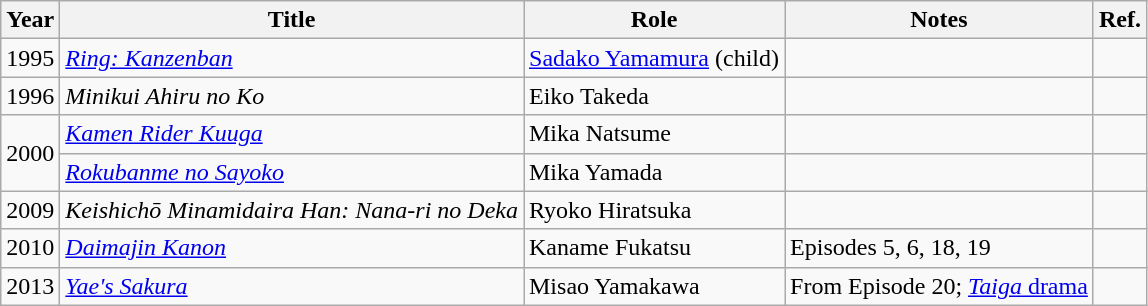<table class="wikitable">
<tr>
<th>Year</th>
<th>Title</th>
<th>Role</th>
<th>Notes</th>
<th>Ref.</th>
</tr>
<tr>
<td>1995</td>
<td><em><a href='#'>Ring: Kanzenban</a></em></td>
<td><a href='#'>Sadako Yamamura</a> (child)</td>
<td></td>
<td></td>
</tr>
<tr>
<td>1996</td>
<td><em>Minikui Ahiru no Ko</em></td>
<td>Eiko Takeda</td>
<td></td>
<td></td>
</tr>
<tr>
<td rowspan="2">2000</td>
<td><em><a href='#'>Kamen Rider Kuuga</a></em></td>
<td>Mika Natsume</td>
<td></td>
<td></td>
</tr>
<tr>
<td><em><a href='#'>Rokubanme no Sayoko</a></em></td>
<td>Mika Yamada</td>
<td></td>
<td></td>
</tr>
<tr>
<td>2009</td>
<td><em>Keishichō Minamidaira Han: Nana-ri no Deka</em></td>
<td>Ryoko Hiratsuka</td>
<td></td>
<td></td>
</tr>
<tr>
<td>2010</td>
<td><em><a href='#'>Daimajin Kanon</a></em></td>
<td>Kaname Fukatsu</td>
<td>Episodes 5, 6, 18, 19</td>
<td></td>
</tr>
<tr>
<td>2013</td>
<td><em><a href='#'>Yae's Sakura</a></em></td>
<td>Misao Yamakawa</td>
<td>From Episode 20; <a href='#'><em>Taiga</em> drama</a></td>
<td></td>
</tr>
</table>
